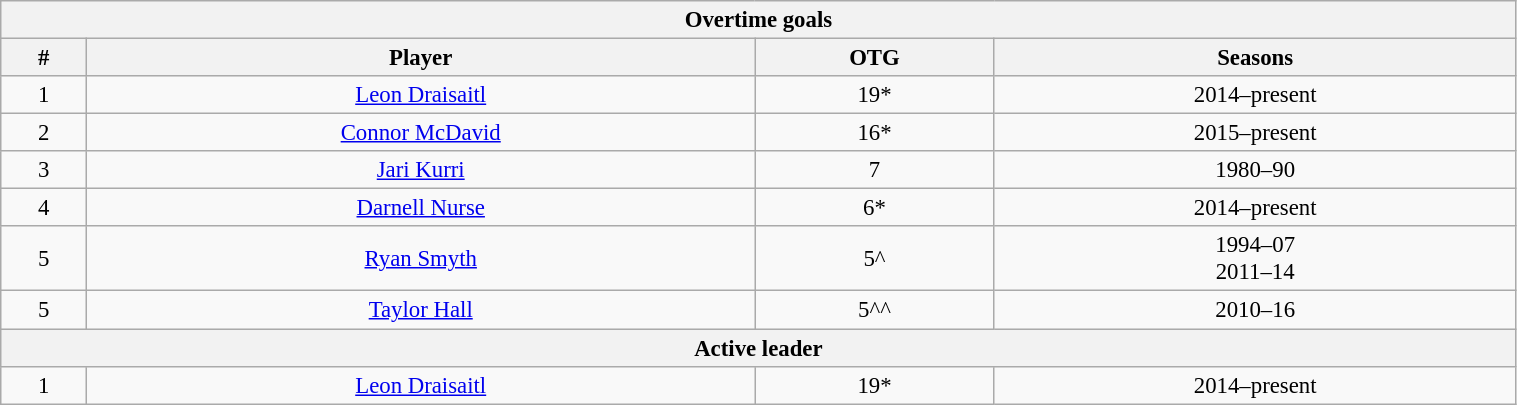<table class="wikitable" style="text-align: center; font-size: 95%" width="80%">
<tr>
<th colspan="4">Overtime goals</th>
</tr>
<tr>
<th>#</th>
<th>Player</th>
<th>OTG</th>
<th>Seasons</th>
</tr>
<tr>
<td>1</td>
<td><a href='#'>Leon Draisaitl</a></td>
<td>19*</td>
<td>2014–present</td>
</tr>
<tr>
<td>2</td>
<td><a href='#'>Connor McDavid</a></td>
<td>16*</td>
<td>2015–present</td>
</tr>
<tr>
<td>3</td>
<td><a href='#'>Jari Kurri</a></td>
<td>7</td>
<td>1980–90</td>
</tr>
<tr>
<td>4</td>
<td><a href='#'>Darnell Nurse</a></td>
<td>6*</td>
<td>2014–present</td>
</tr>
<tr>
<td>5</td>
<td><a href='#'>Ryan Smyth</a></td>
<td>5^</td>
<td>1994–07<br>2011–14</td>
</tr>
<tr>
<td>5</td>
<td><a href='#'>Taylor Hall</a></td>
<td>5^^</td>
<td>2010–16</td>
</tr>
<tr>
<th colspan="4">Active leader</th>
</tr>
<tr>
<td>1</td>
<td><a href='#'>Leon Draisaitl</a></td>
<td>19*</td>
<td>2014–present</td>
</tr>
</table>
